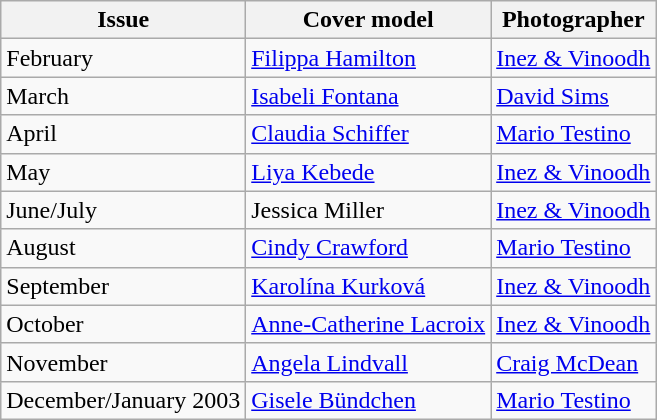<table class="sortable wikitable">
<tr>
<th>Issue</th>
<th>Cover model</th>
<th>Photographer</th>
</tr>
<tr>
<td>February</td>
<td><a href='#'>Filippa Hamilton</a></td>
<td><a href='#'>Inez & Vinoodh</a></td>
</tr>
<tr>
<td>March</td>
<td><a href='#'>Isabeli Fontana</a></td>
<td><a href='#'>David Sims</a></td>
</tr>
<tr>
<td>April</td>
<td><a href='#'>Claudia Schiffer</a></td>
<td><a href='#'>Mario Testino</a></td>
</tr>
<tr>
<td>May</td>
<td><a href='#'>Liya Kebede</a></td>
<td><a href='#'>Inez & Vinoodh</a></td>
</tr>
<tr>
<td>June/July</td>
<td>Jessica Miller</td>
<td><a href='#'>Inez & Vinoodh</a></td>
</tr>
<tr>
<td>August</td>
<td><a href='#'>Cindy Crawford</a></td>
<td><a href='#'>Mario Testino</a></td>
</tr>
<tr>
<td>September</td>
<td><a href='#'>Karolína Kurková</a></td>
<td><a href='#'>Inez & Vinoodh</a></td>
</tr>
<tr>
<td>October</td>
<td><a href='#'>Anne-Catherine Lacroix</a></td>
<td><a href='#'>Inez & Vinoodh</a></td>
</tr>
<tr>
<td>November</td>
<td><a href='#'>Angela Lindvall</a></td>
<td><a href='#'>Craig McDean</a></td>
</tr>
<tr>
<td>December/January 2003</td>
<td><a href='#'>Gisele Bündchen</a></td>
<td><a href='#'>Mario Testino</a></td>
</tr>
</table>
